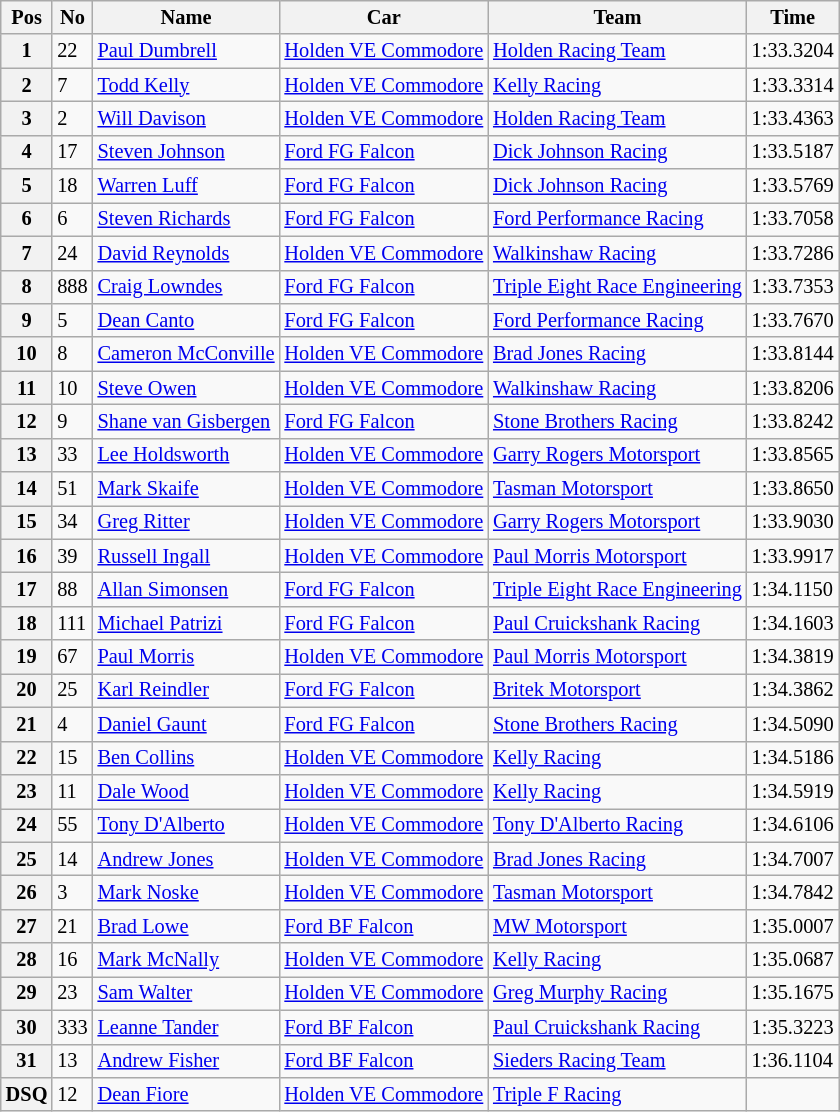<table class="wikitable" style="font-size: 85%;">
<tr>
<th>Pos</th>
<th>No</th>
<th>Name</th>
<th>Car</th>
<th>Team</th>
<th>Time</th>
</tr>
<tr>
<th>1</th>
<td>22</td>
<td> <a href='#'>Paul Dumbrell</a></td>
<td><a href='#'>Holden VE Commodore</a></td>
<td><a href='#'>Holden Racing Team</a></td>
<td>1:33.3204</td>
</tr>
<tr>
<th>2</th>
<td>7</td>
<td> <a href='#'>Todd Kelly</a></td>
<td><a href='#'>Holden VE Commodore</a></td>
<td><a href='#'>Kelly Racing</a></td>
<td>1:33.3314</td>
</tr>
<tr>
<th>3</th>
<td>2</td>
<td> <a href='#'>Will Davison</a></td>
<td><a href='#'>Holden VE Commodore</a></td>
<td><a href='#'>Holden Racing Team</a></td>
<td>1:33.4363</td>
</tr>
<tr>
<th>4</th>
<td>17</td>
<td> <a href='#'>Steven Johnson</a></td>
<td><a href='#'>Ford FG Falcon</a></td>
<td><a href='#'>Dick Johnson Racing</a></td>
<td>1:33.5187</td>
</tr>
<tr>
<th>5</th>
<td>18</td>
<td> <a href='#'>Warren Luff</a></td>
<td><a href='#'>Ford FG Falcon</a></td>
<td><a href='#'>Dick Johnson Racing</a></td>
<td>1:33.5769</td>
</tr>
<tr>
<th>6</th>
<td>6</td>
<td> <a href='#'>Steven Richards</a></td>
<td><a href='#'>Ford FG Falcon</a></td>
<td><a href='#'>Ford Performance Racing</a></td>
<td>1:33.7058</td>
</tr>
<tr>
<th>7</th>
<td>24</td>
<td> <a href='#'>David Reynolds</a></td>
<td><a href='#'>Holden VE Commodore</a></td>
<td><a href='#'>Walkinshaw Racing</a></td>
<td>1:33.7286</td>
</tr>
<tr>
<th>8</th>
<td>888</td>
<td> <a href='#'>Craig Lowndes</a></td>
<td><a href='#'>Ford FG Falcon</a></td>
<td><a href='#'>Triple Eight Race Engineering</a></td>
<td>1:33.7353</td>
</tr>
<tr>
<th>9</th>
<td>5</td>
<td> <a href='#'>Dean Canto</a></td>
<td><a href='#'>Ford FG Falcon</a></td>
<td><a href='#'>Ford Performance Racing</a></td>
<td>1:33.7670</td>
</tr>
<tr>
<th>10</th>
<td>8</td>
<td> <a href='#'>Cameron McConville</a></td>
<td><a href='#'>Holden VE Commodore</a></td>
<td><a href='#'>Brad Jones Racing</a></td>
<td>1:33.8144</td>
</tr>
<tr>
<th>11</th>
<td>10</td>
<td> <a href='#'>Steve Owen</a></td>
<td><a href='#'>Holden VE Commodore</a></td>
<td><a href='#'>Walkinshaw Racing</a></td>
<td>1:33.8206</td>
</tr>
<tr>
<th>12</th>
<td>9</td>
<td> <a href='#'>Shane van Gisbergen</a></td>
<td><a href='#'>Ford FG Falcon</a></td>
<td><a href='#'>Stone Brothers Racing</a></td>
<td>1:33.8242</td>
</tr>
<tr>
<th>13</th>
<td>33</td>
<td> <a href='#'>Lee Holdsworth</a></td>
<td><a href='#'>Holden VE Commodore</a></td>
<td><a href='#'>Garry Rogers Motorsport</a></td>
<td>1:33.8565</td>
</tr>
<tr>
<th>14</th>
<td>51</td>
<td> <a href='#'>Mark Skaife</a></td>
<td><a href='#'>Holden VE Commodore</a></td>
<td><a href='#'>Tasman Motorsport</a></td>
<td>1:33.8650</td>
</tr>
<tr>
<th>15</th>
<td>34</td>
<td> <a href='#'>Greg Ritter</a></td>
<td><a href='#'>Holden VE Commodore</a></td>
<td><a href='#'>Garry Rogers Motorsport</a></td>
<td>1:33.9030</td>
</tr>
<tr>
<th>16</th>
<td>39</td>
<td> <a href='#'>Russell Ingall</a></td>
<td><a href='#'>Holden VE Commodore</a></td>
<td><a href='#'>Paul Morris Motorsport</a></td>
<td>1:33.9917</td>
</tr>
<tr>
<th>17</th>
<td>88</td>
<td> <a href='#'>Allan Simonsen</a></td>
<td><a href='#'>Ford FG Falcon</a></td>
<td><a href='#'>Triple Eight Race Engineering</a></td>
<td>1:34.1150</td>
</tr>
<tr>
<th>18</th>
<td>111</td>
<td> <a href='#'>Michael Patrizi</a></td>
<td><a href='#'>Ford FG Falcon</a></td>
<td><a href='#'>Paul Cruickshank Racing</a></td>
<td>1:34.1603</td>
</tr>
<tr>
<th>19</th>
<td>67</td>
<td> <a href='#'>Paul Morris</a></td>
<td><a href='#'>Holden VE Commodore</a></td>
<td><a href='#'>Paul Morris Motorsport</a></td>
<td>1:34.3819</td>
</tr>
<tr>
<th>20</th>
<td>25</td>
<td> <a href='#'>Karl Reindler</a></td>
<td><a href='#'>Ford FG Falcon</a></td>
<td><a href='#'>Britek Motorsport</a></td>
<td>1:34.3862</td>
</tr>
<tr>
<th>21</th>
<td>4</td>
<td> <a href='#'>Daniel Gaunt</a></td>
<td><a href='#'>Ford FG Falcon</a></td>
<td><a href='#'>Stone Brothers Racing</a></td>
<td>1:34.5090</td>
</tr>
<tr>
<th>22</th>
<td>15</td>
<td> <a href='#'>Ben Collins</a></td>
<td><a href='#'>Holden VE Commodore</a></td>
<td><a href='#'>Kelly Racing</a></td>
<td>1:34.5186</td>
</tr>
<tr>
<th>23</th>
<td>11</td>
<td> <a href='#'>Dale Wood</a></td>
<td><a href='#'>Holden VE Commodore</a></td>
<td><a href='#'>Kelly Racing</a></td>
<td>1:34.5919</td>
</tr>
<tr>
<th>24</th>
<td>55</td>
<td> <a href='#'>Tony D'Alberto</a></td>
<td><a href='#'>Holden VE Commodore</a></td>
<td><a href='#'>Tony D'Alberto Racing</a></td>
<td>1:34.6106</td>
</tr>
<tr>
<th>25</th>
<td>14</td>
<td> <a href='#'>Andrew Jones</a></td>
<td><a href='#'>Holden VE Commodore</a></td>
<td><a href='#'>Brad Jones Racing</a></td>
<td>1:34.7007</td>
</tr>
<tr>
<th>26</th>
<td>3</td>
<td> <a href='#'>Mark Noske</a></td>
<td><a href='#'>Holden VE Commodore</a></td>
<td><a href='#'>Tasman Motorsport</a></td>
<td>1:34.7842</td>
</tr>
<tr>
<th>27</th>
<td>21</td>
<td> <a href='#'>Brad Lowe</a></td>
<td><a href='#'>Ford BF Falcon</a></td>
<td><a href='#'>MW Motorsport</a></td>
<td>1:35.0007</td>
</tr>
<tr>
<th>28</th>
<td>16</td>
<td> <a href='#'>Mark McNally</a></td>
<td><a href='#'>Holden VE Commodore</a></td>
<td><a href='#'>Kelly Racing</a></td>
<td>1:35.0687</td>
</tr>
<tr>
<th>29</th>
<td>23</td>
<td> <a href='#'>Sam Walter</a></td>
<td><a href='#'>Holden VE Commodore</a></td>
<td><a href='#'>Greg Murphy Racing</a></td>
<td>1:35.1675</td>
</tr>
<tr>
<th>30</th>
<td>333</td>
<td> <a href='#'>Leanne Tander</a></td>
<td><a href='#'>Ford BF Falcon</a></td>
<td><a href='#'>Paul Cruickshank Racing</a></td>
<td>1:35.3223</td>
</tr>
<tr>
<th>31</th>
<td>13</td>
<td> <a href='#'>Andrew Fisher</a></td>
<td><a href='#'>Ford BF Falcon</a></td>
<td><a href='#'>Sieders Racing Team</a></td>
<td>1:36.1104</td>
</tr>
<tr>
<th>DSQ</th>
<td>12</td>
<td> <a href='#'>Dean Fiore</a></td>
<td><a href='#'>Holden VE Commodore</a></td>
<td><a href='#'>Triple F Racing</a></td>
<td></td>
</tr>
</table>
